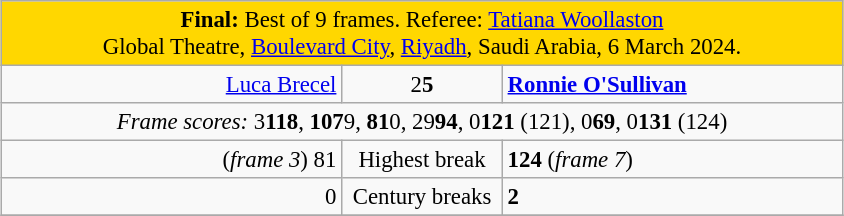<table class="wikitable" style="font-size: 95%; margin: 1em auto 1em auto;">
<tr>
<td colspan="3" align="center" bgcolor="#ffd700"><strong>Final:</strong> Best of 9 frames. Referee: <a href='#'>Tatiana Woollaston</a><br> Global Theatre, <a href='#'>Boulevard City</a>, <a href='#'>Riyadh</a>, Saudi Arabia, 6 March 2024.</td>
</tr>
<tr>
<td width="220" align="right"><a href='#'>Luca Brecel</a> <br></td>
<td width="100" align="center">2<strong>5</strong></td>
<td width="220"><strong><a href='#'>Ronnie O'Sullivan</a></strong> <br></td>
</tr>
<tr>
<td colspan="3" align="center" style="font-size: 100%"><em>Frame scores:</em> 3<strong>118</strong>, <strong>107</strong>9, <strong>81</strong>0, 29<strong>94</strong>, 0<strong>121</strong> (121), 0<strong>69</strong>, 0<strong>131</strong> (124)</td>
</tr>
<tr>
<td align="right">(<em>frame 3</em>) 81</td>
<td align="center">Highest break</td>
<td><strong>124</strong> (<em>frame 7</em>)</td>
</tr>
<tr>
<td align="right">0</td>
<td align="center">Century breaks</td>
<td><strong>2</strong></td>
</tr>
<tr>
</tr>
</table>
